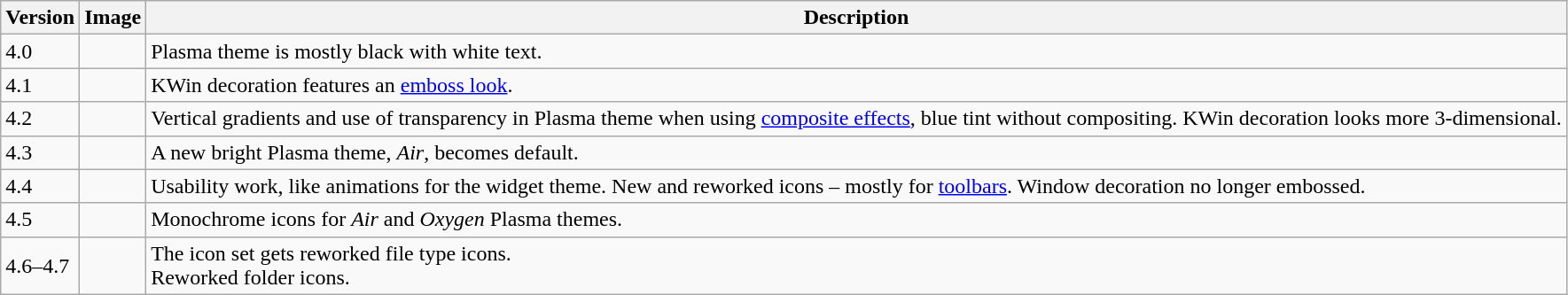<table class="wikitable">
<tr>
<th>Version</th>
<th>Image</th>
<th>Description</th>
</tr>
<tr>
<td>4.0</td>
<td></td>
<td>Plasma theme is mostly black with white text.</td>
</tr>
<tr>
<td>4.1</td>
<td></td>
<td>KWin decoration features an <a href='#'>emboss look</a>.</td>
</tr>
<tr>
<td>4.2</td>
<td></td>
<td>Vertical gradients and use of transparency in Plasma theme when using <a href='#'>composite effects</a>, blue tint without compositing. KWin decoration looks more 3-dimensional.</td>
</tr>
<tr>
<td>4.3</td>
<td></td>
<td>A new bright Plasma theme, <em>Air</em>, becomes default.</td>
</tr>
<tr>
<td>4.4</td>
<td></td>
<td>Usability work, like animations for the widget theme. New and reworked icons – mostly for <a href='#'>toolbars</a>. Window decoration no longer embossed.</td>
</tr>
<tr>
<td>4.5</td>
<td></td>
<td>Monochrome icons for <em>Air</em> and <em>Oxygen</em> Plasma themes.</td>
</tr>
<tr>
<td>4.6–4.7</td>
<td></td>
<td>The icon set gets reworked file type icons. <br>Reworked folder icons.</td>
</tr>
</table>
